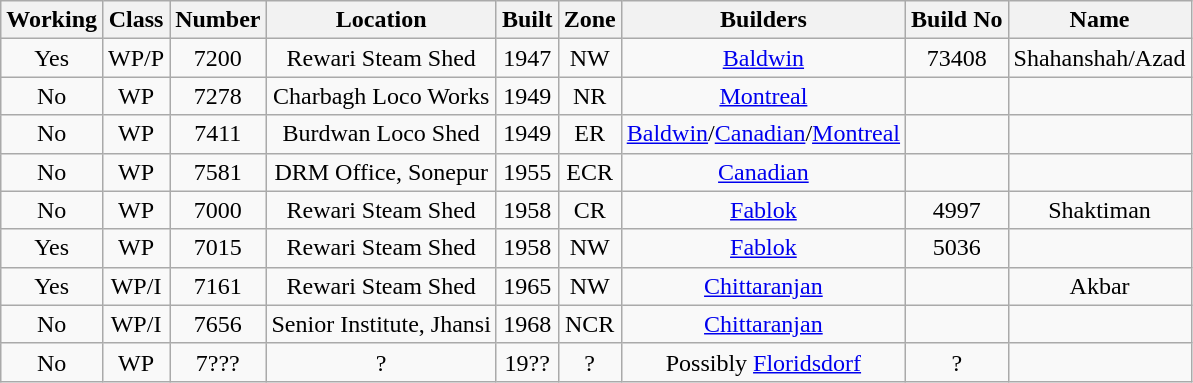<table class=wikitable style=text-align:center>
<tr>
<th>Working</th>
<th>Class</th>
<th>Number</th>
<th>Location</th>
<th>Built</th>
<th>Zone</th>
<th>Builders</th>
<th>Build No</th>
<th>Name</th>
</tr>
<tr>
<td>Yes</td>
<td>WP/P</td>
<td>7200</td>
<td>Rewari Steam Shed</td>
<td>1947</td>
<td>NW</td>
<td><a href='#'>Baldwin</a></td>
<td>73408</td>
<td>Shahanshah/Azad</td>
</tr>
<tr>
<td>No</td>
<td>WP</td>
<td>7278</td>
<td>Charbagh Loco Works</td>
<td>1949</td>
<td>NR</td>
<td><a href='#'>Montreal</a></td>
<td></td>
<td></td>
</tr>
<tr>
<td>No</td>
<td>WP</td>
<td>7411</td>
<td>Burdwan Loco Shed</td>
<td>1949</td>
<td>ER</td>
<td><a href='#'>Baldwin</a>/<a href='#'>Canadian</a>/<a href='#'>Montreal</a></td>
<td></td>
<td></td>
</tr>
<tr>
<td>No</td>
<td>WP</td>
<td>7581</td>
<td>DRM Office, Sonepur</td>
<td>1955</td>
<td>ECR</td>
<td><a href='#'>Canadian</a></td>
<td></td>
<td></td>
</tr>
<tr>
<td>No</td>
<td>WP</td>
<td>7000</td>
<td>Rewari Steam Shed</td>
<td>1958</td>
<td>CR</td>
<td><a href='#'>Fablok</a></td>
<td>4997</td>
<td>Shaktiman</td>
</tr>
<tr>
<td>Yes</td>
<td>WP</td>
<td>7015</td>
<td>Rewari Steam Shed</td>
<td>1958</td>
<td>NW</td>
<td><a href='#'>Fablok</a></td>
<td>5036</td>
<td></td>
</tr>
<tr>
<td>Yes</td>
<td>WP/I</td>
<td>7161</td>
<td>Rewari Steam Shed</td>
<td>1965</td>
<td>NW</td>
<td><a href='#'>Chittaranjan</a></td>
<td></td>
<td>Akbar</td>
</tr>
<tr>
<td>No</td>
<td>WP/I</td>
<td>7656</td>
<td>Senior Institute, Jhansi</td>
<td>1968</td>
<td>NCR</td>
<td><a href='#'>Chittaranjan</a></td>
<td></td>
<td></td>
</tr>
<tr>
<td>No</td>
<td>WP</td>
<td>7???</td>
<td>?</td>
<td>19??</td>
<td>?</td>
<td>Possibly <a href='#'>Floridsdorf</a></td>
<td>?</td>
<td></td>
</tr>
</table>
